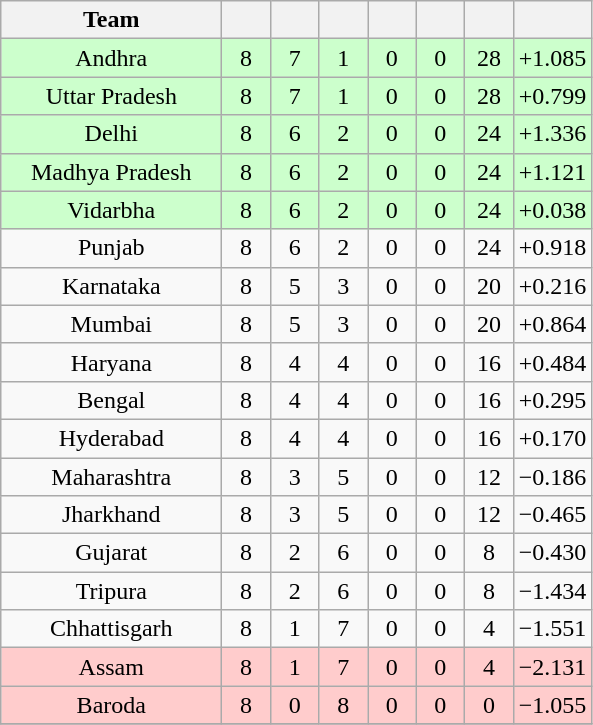<table class="wikitable" style="text-align:center">
<tr>
<th style="width:140px;">Team</th>
<th style="width:25px;"></th>
<th style="width:25px;"></th>
<th style="width:25px;"></th>
<th style="width:25px;"></th>
<th style="width:25px;"></th>
<th style="width:25px;"></th>
<th style="width:40px;"></th>
</tr>
<tr style="background:#cfc;">
<td>Andhra</td>
<td>8</td>
<td>7</td>
<td>1</td>
<td>0</td>
<td>0</td>
<td>28</td>
<td>+1.085</td>
</tr>
<tr style="background:#cfc;">
<td>Uttar Pradesh</td>
<td>8</td>
<td>7</td>
<td>1</td>
<td>0</td>
<td>0</td>
<td>28</td>
<td>+0.799</td>
</tr>
<tr style="background:#cfc;">
<td>Delhi</td>
<td>8</td>
<td>6</td>
<td>2</td>
<td>0</td>
<td>0</td>
<td>24</td>
<td>+1.336</td>
</tr>
<tr style="background:#cfc;">
<td>Madhya Pradesh</td>
<td>8</td>
<td>6</td>
<td>2</td>
<td>0</td>
<td>0</td>
<td>24</td>
<td>+1.121</td>
</tr>
<tr style="background:#cfc;">
<td>Vidarbha</td>
<td>8</td>
<td>6</td>
<td>2</td>
<td>0</td>
<td>0</td>
<td>24</td>
<td>+0.038</td>
</tr>
<tr>
<td>Punjab</td>
<td>8</td>
<td>6</td>
<td>2</td>
<td>0</td>
<td>0</td>
<td>24</td>
<td>+0.918</td>
</tr>
<tr>
<td>Karnataka</td>
<td>8</td>
<td>5</td>
<td>3</td>
<td>0</td>
<td>0</td>
<td>20</td>
<td>+0.216</td>
</tr>
<tr>
<td>Mumbai</td>
<td>8</td>
<td>5</td>
<td>3</td>
<td>0</td>
<td>0</td>
<td>20</td>
<td>+0.864</td>
</tr>
<tr>
<td>Haryana</td>
<td>8</td>
<td>4</td>
<td>4</td>
<td>0</td>
<td>0</td>
<td>16</td>
<td>+0.484</td>
</tr>
<tr>
<td>Bengal</td>
<td>8</td>
<td>4</td>
<td>4</td>
<td>0</td>
<td>0</td>
<td>16</td>
<td>+0.295</td>
</tr>
<tr>
<td>Hyderabad</td>
<td>8</td>
<td>4</td>
<td>4</td>
<td>0</td>
<td>0</td>
<td>16</td>
<td>+0.170</td>
</tr>
<tr>
<td>Maharashtra</td>
<td>8</td>
<td>3</td>
<td>5</td>
<td>0</td>
<td>0</td>
<td>12</td>
<td>−0.186</td>
</tr>
<tr>
<td>Jharkhand</td>
<td>8</td>
<td>3</td>
<td>5</td>
<td>0</td>
<td>0</td>
<td>12</td>
<td>−0.465</td>
</tr>
<tr>
<td>Gujarat</td>
<td>8</td>
<td>2</td>
<td>6</td>
<td>0</td>
<td>0</td>
<td>8</td>
<td>−0.430</td>
</tr>
<tr>
<td>Tripura</td>
<td>8</td>
<td>2</td>
<td>6</td>
<td>0</td>
<td>0</td>
<td>8</td>
<td>−1.434</td>
</tr>
<tr>
<td>Chhattisgarh</td>
<td>8</td>
<td>1</td>
<td>7</td>
<td>0</td>
<td>0</td>
<td>4</td>
<td>−1.551</td>
</tr>
<tr style="background:#fcc">
<td>Assam</td>
<td>8</td>
<td>1</td>
<td>7</td>
<td>0</td>
<td>0</td>
<td>4</td>
<td>−2.131</td>
</tr>
<tr style="background:#fcc">
<td>Baroda</td>
<td>8</td>
<td>0</td>
<td>8</td>
<td>0</td>
<td>0</td>
<td>0</td>
<td>−1.055</td>
</tr>
<tr>
</tr>
</table>
